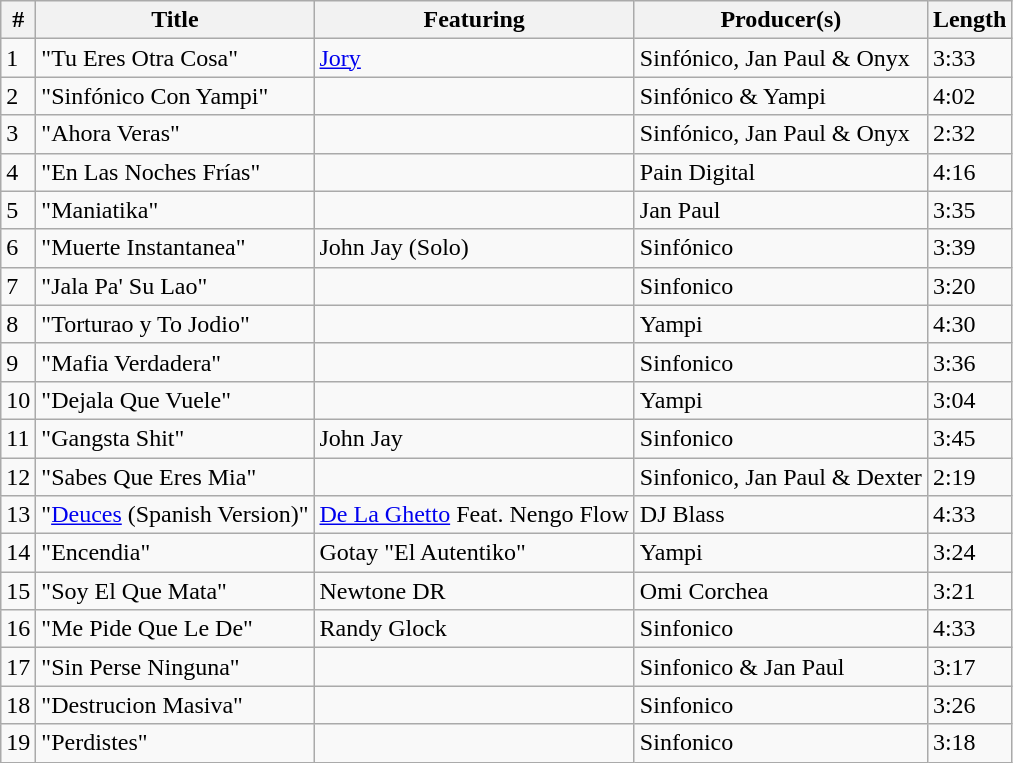<table class="wikitable">
<tr>
<th align="center">#</th>
<th align="center">Title</th>
<th align="center">Featuring</th>
<th align="center">Producer(s)</th>
<th align="center">Length</th>
</tr>
<tr>
<td>1</td>
<td>"Tu Eres Otra Cosa"</td>
<td><a href='#'>Jory</a></td>
<td>Sinfónico, Jan Paul & Onyx</td>
<td>3:33</td>
</tr>
<tr>
<td>2</td>
<td>"Sinfónico Con Yampi"</td>
<td></td>
<td>Sinfónico & Yampi</td>
<td>4:02</td>
</tr>
<tr>
<td>3</td>
<td>"Ahora Veras"</td>
<td></td>
<td>Sinfónico, Jan Paul & Onyx</td>
<td>2:32</td>
</tr>
<tr>
<td>4</td>
<td>"En Las Noches Frías"</td>
<td></td>
<td>Pain Digital</td>
<td>4:16</td>
</tr>
<tr>
<td>5</td>
<td>"Maniatika"</td>
<td></td>
<td>Jan Paul</td>
<td>3:35</td>
</tr>
<tr>
<td>6</td>
<td>"Muerte Instantanea"</td>
<td>John Jay (Solo)</td>
<td>Sinfónico</td>
<td>3:39</td>
</tr>
<tr>
<td>7</td>
<td>"Jala Pa' Su Lao"</td>
<td></td>
<td>Sinfonico</td>
<td>3:20</td>
</tr>
<tr>
<td>8</td>
<td>"Torturao y To Jodio"</td>
<td></td>
<td>Yampi</td>
<td>4:30</td>
</tr>
<tr>
<td>9</td>
<td>"Mafia Verdadera"</td>
<td></td>
<td>Sinfonico</td>
<td>3:36</td>
</tr>
<tr>
<td>10</td>
<td>"Dejala Que Vuele"</td>
<td></td>
<td>Yampi</td>
<td>3:04</td>
</tr>
<tr>
<td>11</td>
<td>"Gangsta Shit"</td>
<td>John Jay</td>
<td>Sinfonico</td>
<td>3:45</td>
</tr>
<tr>
<td>12</td>
<td>"Sabes Que Eres Mia"</td>
<td></td>
<td>Sinfonico, Jan Paul & Dexter</td>
<td>2:19</td>
</tr>
<tr>
<td>13</td>
<td>"<a href='#'>Deuces</a> (Spanish Version)"</td>
<td><a href='#'>De La Ghetto</a> Feat. Nengo Flow</td>
<td>DJ Blass</td>
<td>4:33</td>
</tr>
<tr>
<td>14</td>
<td>"Encendia"</td>
<td>Gotay "El Autentiko"</td>
<td>Yampi</td>
<td>3:24</td>
</tr>
<tr>
<td>15</td>
<td>"Soy El Que Mata"</td>
<td>Newtone DR</td>
<td>Omi Corchea</td>
<td>3:21</td>
</tr>
<tr>
<td>16</td>
<td>"Me Pide Que Le De"</td>
<td>Randy Glock</td>
<td>Sinfonico</td>
<td>4:33</td>
</tr>
<tr>
<td>17</td>
<td>"Sin Perse Ninguna"</td>
<td></td>
<td>Sinfonico & Jan Paul</td>
<td>3:17</td>
</tr>
<tr>
<td>18</td>
<td>"Destrucion Masiva"</td>
<td></td>
<td>Sinfonico</td>
<td>3:26</td>
</tr>
<tr>
<td>19</td>
<td>"Perdistes"</td>
<td></td>
<td>Sinfonico</td>
<td>3:18</td>
</tr>
</table>
